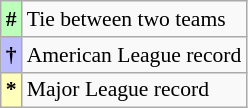<table class="wikitable" border="1" style="font-size:90%">
<tr>
<th scope="row" style="background-color:#BBFFBB">#</th>
<td>Tie between two teams</td>
</tr>
<tr>
<th scope="row" style="background-color:#BBBBFF">†</th>
<td>American League record</td>
</tr>
<tr>
<th scope="row" style="background-color:#FFFFBB">*</th>
<td>Major League record</td>
</tr>
</table>
